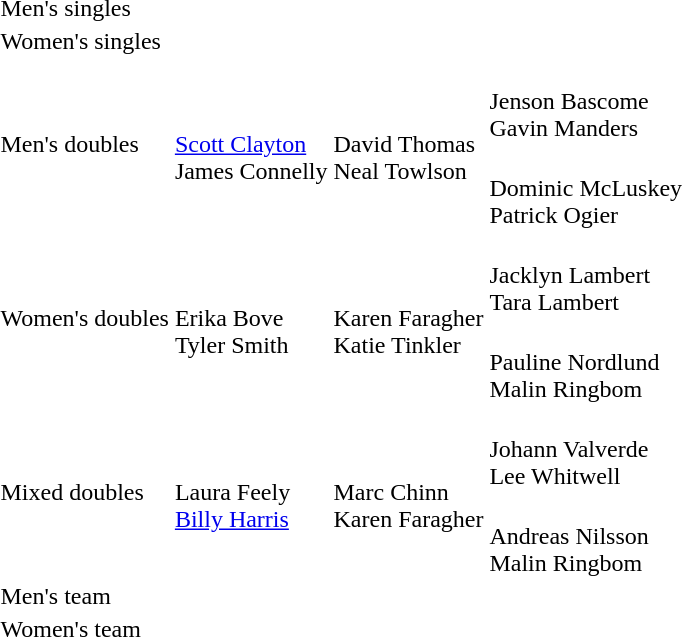<table>
<tr>
<td rowspan=2>Men's singles</td>
<td rowspan=2></td>
<td rowspan=2></td>
<td></td>
</tr>
<tr>
<td></td>
</tr>
<tr>
<td rowspan=2>Women's singles</td>
<td rowspan=2></td>
<td rowspan=2></td>
<td></td>
</tr>
<tr>
<td></td>
</tr>
<tr>
<td rowspan=2>Men's doubles</td>
<td rowspan=2><br><a href='#'>Scott Clayton</a><br>James Connelly</td>
<td rowspan=2><br>David Thomas<br>Neal Towlson</td>
<td><br>Jenson Bascome<br>Gavin Manders</td>
</tr>
<tr>
<td><br>Dominic McLuskey<br>Patrick Ogier</td>
</tr>
<tr>
<td rowspan=2>Women's doubles</td>
<td rowspan=2><br>Erika Bove<br>Tyler Smith</td>
<td rowspan=2><br>Karen Faragher<br>Katie Tinkler</td>
<td><br>Jacklyn Lambert<br>Tara Lambert</td>
</tr>
<tr>
<td><br>Pauline Nordlund<br>Malin Ringbom</td>
</tr>
<tr>
<td rowspan=2>Mixed doubles</td>
<td rowspan=2><br>Laura Feely<br><a href='#'>Billy Harris</a></td>
<td rowspan=2><br>Marc Chinn<br>Karen Faragher</td>
<td><br>Johann Valverde<br>Lee Whitwell</td>
</tr>
<tr>
<td><br>Andreas Nilsson<br>Malin Ringbom</td>
</tr>
<tr>
<td rowspan=2>Men's team</td>
<td rowspan=2></td>
<td rowspan=2></td>
<td></td>
</tr>
<tr>
<td></td>
</tr>
<tr>
<td rowspan=2>Women's team</td>
<td rowspan=2></td>
<td rowspan=2></td>
<td></td>
</tr>
<tr>
<td></td>
</tr>
</table>
